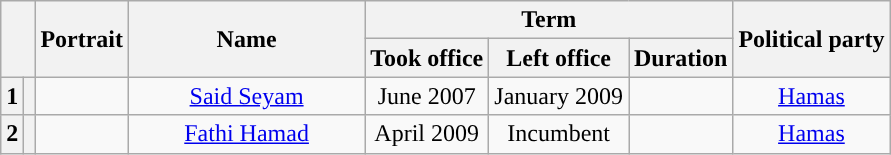<table class="wikitable" style="text-align:center">
<tr>
<th rowspan=2 colspan=2></th>
<th rowspan=2>Portrait</th>
<th rowspan=2 width=150>Name<br></th>
<th colspan=3>Term</th>
<th rowspan=2>Political party</th>
</tr>
<tr>
<th>Took office</th>
<th>Left office</th>
<th>Duration</th>
</tr>
<tr>
<th>1</th>
<th style="background:"></th>
<td></td>
<td><a href='#'>Said Seyam</a><br></td>
<td>June 2007</td>
<td>January 2009</td>
<td></td>
<td><a href='#'>Hamas</a></td>
</tr>
<tr>
<th>2</th>
<th style="background:"></th>
<td></td>
<td><a href='#'>Fathi Hamad</a><br></td>
<td>April 2009</td>
<td>Incumbent</td>
<td></td>
<td><a href='#'>Hamas</a></td>
</tr>
</table>
